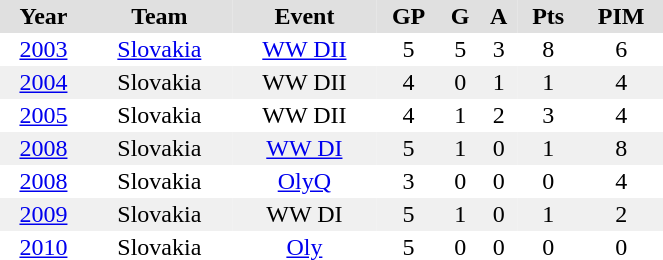<table BORDER="0" CELLPADDING="2" CELLSPACING="0" width="35%">
<tr ALIGN="center" bgcolor="#e0e0e0">
<th>Year</th>
<th>Team</th>
<th>Event</th>
<th>GP</th>
<th>G</th>
<th>A</th>
<th>Pts</th>
<th>PIM</th>
</tr>
<tr ALIGN="center">
<td><a href='#'>2003</a></td>
<td><a href='#'>Slovakia</a></td>
<td><a href='#'>WW DII</a></td>
<td>5</td>
<td>5</td>
<td>3</td>
<td>8</td>
<td>6</td>
</tr>
<tr ALIGN="center" bgcolor="#f0f0f0">
<td><a href='#'>2004</a></td>
<td>Slovakia</td>
<td>WW DII</td>
<td>4</td>
<td>0</td>
<td>1</td>
<td>1</td>
<td>4</td>
</tr>
<tr ALIGN="center">
<td><a href='#'>2005</a></td>
<td>Slovakia</td>
<td>WW DII</td>
<td>4</td>
<td>1</td>
<td>2</td>
<td>3</td>
<td>4</td>
</tr>
<tr ALIGN="center" bgcolor="#f0f0f0">
<td><a href='#'>2008</a></td>
<td>Slovakia</td>
<td><a href='#'>WW DI</a></td>
<td>5</td>
<td>1</td>
<td>0</td>
<td>1</td>
<td>8</td>
</tr>
<tr ALIGN="center">
<td><a href='#'>2008</a></td>
<td>Slovakia</td>
<td><a href='#'>OlyQ</a></td>
<td>3</td>
<td>0</td>
<td>0</td>
<td>0</td>
<td>4</td>
</tr>
<tr ALIGN="center" bgcolor="#f0f0f0">
<td><a href='#'>2009</a></td>
<td>Slovakia</td>
<td>WW DI</td>
<td>5</td>
<td>1</td>
<td>0</td>
<td>1</td>
<td>2</td>
</tr>
<tr ALIGN="center">
<td><a href='#'>2010</a></td>
<td>Slovakia</td>
<td><a href='#'>Oly</a></td>
<td>5</td>
<td>0</td>
<td>0</td>
<td>0</td>
<td>0</td>
</tr>
</table>
